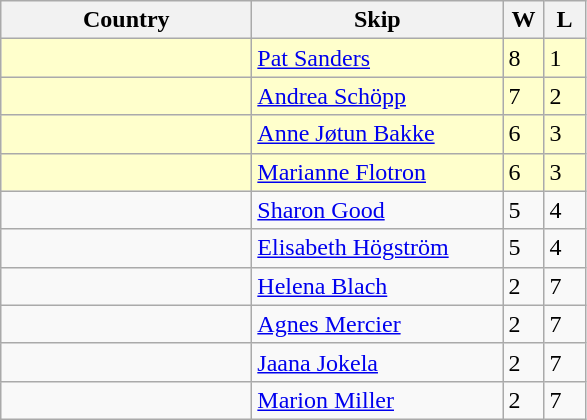<table class="wikitable">
<tr>
<th bgcolor="#efefef" width="160">Country</th>
<th bgcolor="#efefef" width="160">Skip</th>
<th bgcolor="#efefef" width="20">W</th>
<th bgcolor="#efefef" width="20">L</th>
</tr>
<tr bgcolor="#ffffcc">
<td></td>
<td><a href='#'>Pat Sanders</a></td>
<td>8</td>
<td>1</td>
</tr>
<tr bgcolor="#ffffcc">
<td></td>
<td><a href='#'>Andrea Schöpp</a></td>
<td>7</td>
<td>2</td>
</tr>
<tr bgcolor="#ffffcc">
<td></td>
<td><a href='#'>Anne Jøtun Bakke</a></td>
<td>6</td>
<td>3</td>
</tr>
<tr bgcolor="#ffffcc">
<td></td>
<td><a href='#'>Marianne Flotron</a></td>
<td>6</td>
<td>3</td>
</tr>
<tr>
<td></td>
<td><a href='#'>Sharon Good</a></td>
<td>5</td>
<td>4</td>
</tr>
<tr>
<td></td>
<td><a href='#'>Elisabeth Högström</a></td>
<td>5</td>
<td>4</td>
</tr>
<tr>
<td></td>
<td><a href='#'>Helena Blach</a></td>
<td>2</td>
<td>7</td>
</tr>
<tr>
<td></td>
<td><a href='#'>Agnes Mercier</a></td>
<td>2</td>
<td>7</td>
</tr>
<tr>
<td></td>
<td><a href='#'>Jaana Jokela</a></td>
<td>2</td>
<td>7</td>
</tr>
<tr>
<td></td>
<td><a href='#'>Marion Miller</a></td>
<td>2</td>
<td>7</td>
</tr>
</table>
